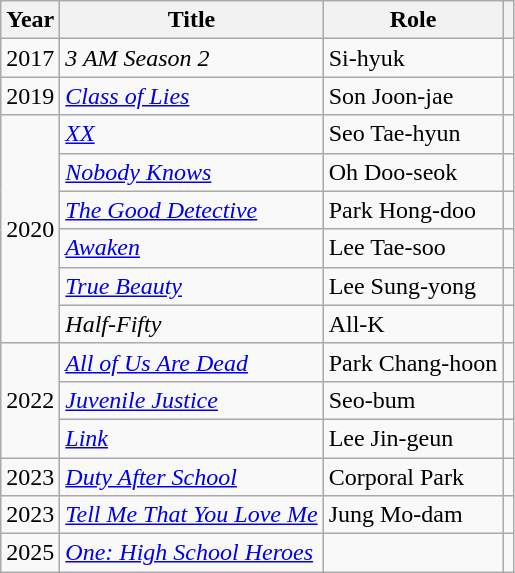<table class="wikitable">
<tr>
<th>Year</th>
<th>Title</th>
<th>Role</th>
<th></th>
</tr>
<tr>
<td>2017</td>
<td><em>3 AM Season 2</em></td>
<td>Si-hyuk</td>
<td></td>
</tr>
<tr>
<td>2019</td>
<td><em><a href='#'>Class of Lies</a></em></td>
<td>Son Joon-jae</td>
<td></td>
</tr>
<tr>
<td rowspan=6>2020</td>
<td><em><a href='#'>XX</a></em></td>
<td>Seo Tae-hyun</td>
<td></td>
</tr>
<tr>
<td><em><a href='#'>Nobody Knows</a></em></td>
<td>Oh Doo-seok</td>
<td></td>
</tr>
<tr>
<td><em><a href='#'>The Good Detective</a></em></td>
<td>Park Hong-doo</td>
<td></td>
</tr>
<tr>
<td><em><a href='#'>Awaken</a></em></td>
<td>Lee Tae-soo</td>
<td></td>
</tr>
<tr>
<td><em><a href='#'>True Beauty</a></em></td>
<td>Lee Sung-yong</td>
<td></td>
</tr>
<tr>
<td><em>Half-Fifty</em></td>
<td>All-K</td>
<td></td>
</tr>
<tr>
<td rowspan=3>2022</td>
<td><em><a href='#'>All of Us Are Dead</a></em></td>
<td>Park Chang-hoon</td>
<td></td>
</tr>
<tr>
<td><em><a href='#'>Juvenile Justice</a></em></td>
<td>Seo-bum</td>
<td></td>
</tr>
<tr>
<td><em><a href='#'>Link</a></em></td>
<td>Lee Jin-geun</td>
<td></td>
</tr>
<tr>
<td>2023</td>
<td><em><a href='#'>Duty After School</a></em></td>
<td>Corporal Park</td>
<td></td>
</tr>
<tr>
<td>2023</td>
<td><em><a href='#'>Tell Me That You Love Me</a></em></td>
<td>Jung Mo-dam</td>
<td></td>
</tr>
<tr>
<td>2025</td>
<td><a href='#'><em>One: High School Heroes</em></a></td>
<td></td>
<td></td>
</tr>
</table>
